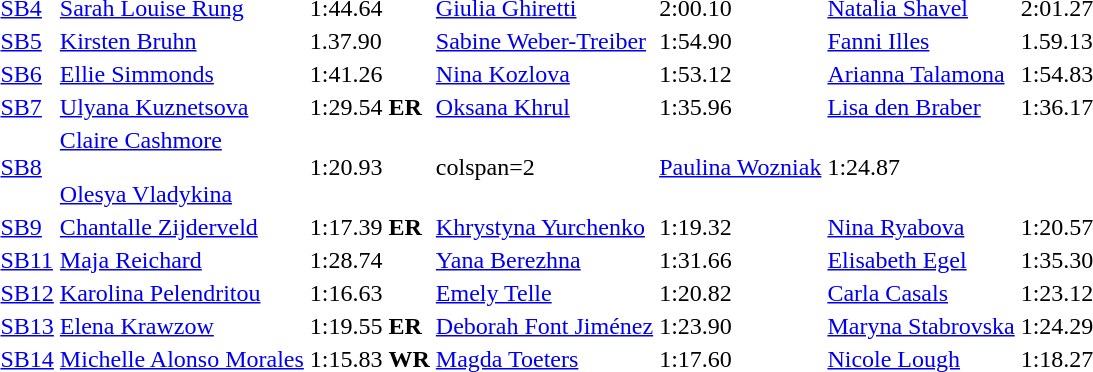<table>
<tr>
<td><a href='#'>SB4</a></td>
<td><a href='#'>Sarah Louise Rung</a><br></td>
<td>1:44.64</td>
<td><a href='#'>Giulia Ghiretti</a><br></td>
<td>2:00.10</td>
<td><a href='#'>Natalia Shavel</a><br></td>
<td>2:01.27</td>
</tr>
<tr>
<td><a href='#'>SB5</a></td>
<td><a href='#'>Kirsten Bruhn</a><br></td>
<td>1.37.90</td>
<td><a href='#'>Sabine Weber-Treiber</a><br></td>
<td>1:54.90</td>
<td><a href='#'>Fanni Illes</a><br></td>
<td>1.59.13</td>
</tr>
<tr>
<td><a href='#'>SB6</a></td>
<td><a href='#'>Ellie Simmonds</a><br></td>
<td>1:41.26</td>
<td><a href='#'>Nina Kozlova</a><br></td>
<td>1:53.12</td>
<td><a href='#'>Arianna Talamona</a><br></td>
<td>1:54.83</td>
</tr>
<tr>
<td><a href='#'>SB7</a></td>
<td><a href='#'>Ulyana Kuznetsova</a><br></td>
<td>1:29.54 <strong>ER</strong></td>
<td><a href='#'>Oksana Khrul</a><br></td>
<td>1:35.96</td>
<td><a href='#'>Lisa den Braber</a><br></td>
<td>1:36.17</td>
</tr>
<tr>
<td><a href='#'>SB8</a></td>
<td><a href='#'>Claire Cashmore</a><br><br> <a href='#'>Olesya Vladykina</a><br></td>
<td>1:20.93</td>
<td>colspan=2 </td>
<td><a href='#'>Paulina Wozniak</a><br></td>
<td>1:24.87</td>
</tr>
<tr>
<td><a href='#'>SB9</a></td>
<td><a href='#'>Chantalle Zijderveld</a><br></td>
<td>1:17.39 <strong>ER</strong></td>
<td><a href='#'>Khrystyna Yurchenko</a><br></td>
<td>1:19.32</td>
<td><a href='#'>Nina Ryabova</a><br></td>
<td>1:20.57</td>
</tr>
<tr>
<td><a href='#'>SB11</a></td>
<td><a href='#'>Maja Reichard</a> <br></td>
<td>1:28.74</td>
<td><a href='#'>Yana Berezhna</a><br></td>
<td>1:31.66</td>
<td><a href='#'>Elisabeth Egel</a><br></td>
<td>1:35.30</td>
</tr>
<tr>
<td><a href='#'>SB12</a></td>
<td><a href='#'>Karolina Pelendritou</a><br></td>
<td>1:16.63</td>
<td><a href='#'>Emely Telle</a><br></td>
<td>1:20.82</td>
<td><a href='#'>Carla Casals</a><br></td>
<td>1:23.12</td>
</tr>
<tr>
<td><a href='#'>SB13</a></td>
<td><a href='#'>Elena Krawzow</a><br></td>
<td>1:19.55 <strong>ER</strong></td>
<td><a href='#'>Deborah Font Jiménez</a><br></td>
<td>1:23.90</td>
<td><a href='#'>Maryna Stabrovska</a><br></td>
<td>1:24.29</td>
</tr>
<tr>
<td><a href='#'>SB14</a></td>
<td><a href='#'>Michelle Alonso Morales</a><br></td>
<td>1:15.83 <strong>WR</strong></td>
<td><a href='#'>Magda Toeters</a><br></td>
<td>1:17.60</td>
<td><a href='#'>Nicole Lough</a><br></td>
<td>1:18.27</td>
</tr>
</table>
